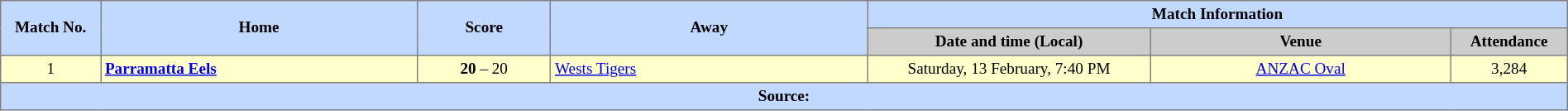<table border="1" cellpadding="3" cellspacing="0" style="border-collapse:collapse; font-size:80%; text-align:center; width:100%;">
<tr style="background:#c1d8ff;">
<th rowspan="2" style="width:6%;">Match No.</th>
<th rowspan="2" style="width:19%;">Home</th>
<th rowspan="2" style="width:8%;">Score</th>
<th rowspan="2" style="width:19%;">Away</th>
<th colspan=6>Match Information</th>
</tr>
<tr style="background:#ccc;">
<th width=17%>Date and time (Local)</th>
<th width=18%>Venue</th>
<th width=7%>Attendance</th>
</tr>
<tr style="text-align:center; background:#ffc;">
<td align=center>1</td>
<td align="left"><strong> <a href='#'>Parramatta Eels</a></strong></td>
<td><strong>20</strong> – 20</td>
<td align="left"> <a href='#'>Wests Tigers</a></td>
<td>Saturday, 13 February, 7:40 PM</td>
<td><a href='#'>ANZAC Oval</a></td>
<td>3,284</td>
</tr>
<tr style="background:#c1d8ff;">
<th colspan=12>Source:</th>
</tr>
</table>
